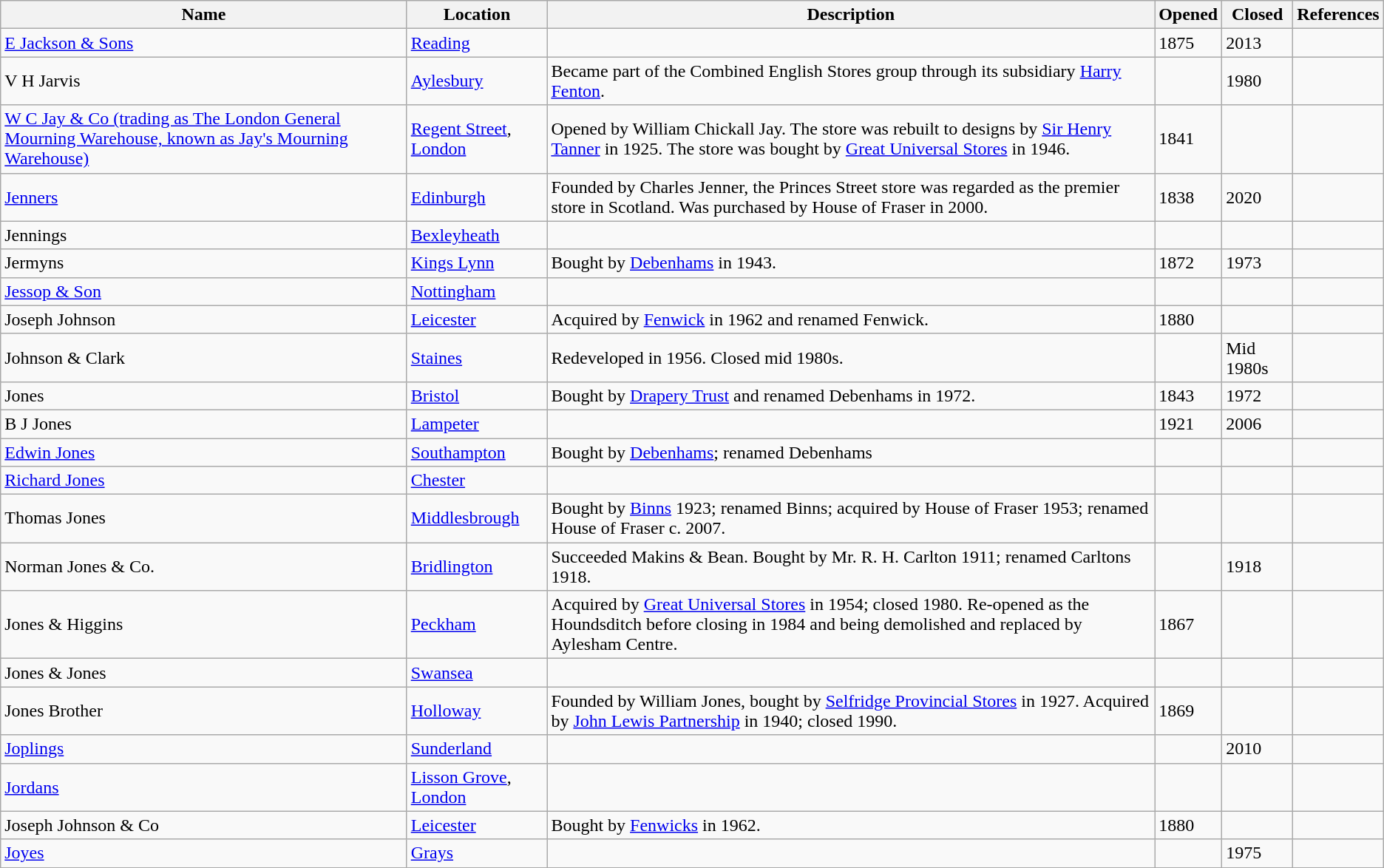<table class="wikitable">
<tr>
<th>Name</th>
<th>Location</th>
<th>Description</th>
<th>Opened</th>
<th>Closed</th>
<th>References</th>
</tr>
<tr>
<td><a href='#'>E Jackson & Sons</a></td>
<td><a href='#'>Reading</a></td>
<td></td>
<td>1875</td>
<td>2013</td>
<td></td>
</tr>
<tr>
<td>V H Jarvis</td>
<td><a href='#'>Aylesbury</a></td>
<td>Became part of the Combined English Stores group through its subsidiary <a href='#'>Harry Fenton</a>.</td>
<td></td>
<td>1980</td>
<td></td>
</tr>
<tr>
<td><a href='#'>W C Jay & Co (trading as The London General Mourning Warehouse, known as Jay's Mourning Warehouse)</a></td>
<td><a href='#'>Regent Street</a>, <a href='#'>London</a></td>
<td>Opened by William Chickall Jay. The store was rebuilt to designs by <a href='#'>Sir Henry Tanner</a> in 1925. The store was bought by <a href='#'>Great Universal Stores</a> in 1946.</td>
<td>1841</td>
<td></td>
<td></td>
</tr>
<tr>
<td><a href='#'>Jenners</a></td>
<td><a href='#'>Edinburgh</a></td>
<td>Founded by Charles Jenner, the Princes Street store was regarded as the premier store in Scotland. Was purchased by House of Fraser in 2000.</td>
<td>1838</td>
<td>2020</td>
<td></td>
</tr>
<tr>
<td>Jennings</td>
<td><a href='#'>Bexleyheath</a></td>
<td></td>
<td></td>
<td></td>
<td></td>
</tr>
<tr>
<td>Jermyns</td>
<td><a href='#'>Kings Lynn</a></td>
<td>Bought by <a href='#'>Debenhams</a> in 1943.</td>
<td>1872</td>
<td>1973</td>
<td></td>
</tr>
<tr>
<td><a href='#'>Jessop & Son</a></td>
<td><a href='#'>Nottingham</a></td>
<td></td>
<td></td>
<td></td>
<td></td>
</tr>
<tr>
<td>Joseph Johnson</td>
<td><a href='#'>Leicester</a></td>
<td>Acquired by <a href='#'>Fenwick</a> in 1962 and renamed Fenwick.</td>
<td>1880</td>
<td></td>
<td></td>
</tr>
<tr>
<td>Johnson & Clark</td>
<td><a href='#'>Staines</a></td>
<td>Redeveloped in 1956. Closed mid 1980s.</td>
<td></td>
<td>Mid 1980s</td>
<td></td>
</tr>
<tr>
<td>Jones</td>
<td><a href='#'>Bristol</a></td>
<td>Bought by <a href='#'>Drapery Trust</a> and renamed Debenhams in 1972.</td>
<td>1843</td>
<td>1972</td>
<td></td>
</tr>
<tr>
<td>B J Jones</td>
<td><a href='#'>Lampeter</a></td>
<td></td>
<td>1921</td>
<td>2006</td>
<td></td>
</tr>
<tr>
<td><a href='#'>Edwin Jones</a></td>
<td><a href='#'>Southampton</a></td>
<td>Bought by <a href='#'>Debenhams</a>; renamed Debenhams</td>
<td></td>
<td></td>
<td></td>
</tr>
<tr>
<td><a href='#'>Richard Jones</a></td>
<td><a href='#'>Chester</a></td>
<td></td>
<td></td>
<td></td>
<td></td>
</tr>
<tr>
<td>Thomas Jones</td>
<td><a href='#'>Middlesbrough</a></td>
<td>Bought by <a href='#'>Binns</a> 1923; renamed Binns; acquired by House of Fraser 1953; renamed House of Fraser c. 2007.</td>
<td></td>
<td></td>
<td></td>
</tr>
<tr>
<td>Norman Jones & Co.</td>
<td><a href='#'>Bridlington</a></td>
<td>Succeeded Makins & Bean. Bought by Mr. R. H. Carlton 1911; renamed Carltons 1918.</td>
<td></td>
<td>1918</td>
<td></td>
</tr>
<tr>
<td>Jones & Higgins</td>
<td><a href='#'>Peckham</a></td>
<td>Acquired by <a href='#'>Great Universal Stores</a> in 1954; closed 1980. Re-opened as the Houndsditch before closing in 1984 and being demolished and replaced by Aylesham Centre.</td>
<td>1867</td>
<td></td>
<td></td>
</tr>
<tr>
<td>Jones & Jones</td>
<td><a href='#'>Swansea</a></td>
<td></td>
<td></td>
<td></td>
<td></td>
</tr>
<tr>
<td>Jones Brother</td>
<td><a href='#'>Holloway</a></td>
<td>Founded by William Jones, bought by <a href='#'>Selfridge Provincial Stores</a> in 1927. Acquired by <a href='#'>John Lewis Partnership</a> in 1940; closed 1990.</td>
<td>1869</td>
<td></td>
<td></td>
</tr>
<tr>
<td><a href='#'>Joplings</a></td>
<td><a href='#'>Sunderland</a></td>
<td></td>
<td></td>
<td>2010</td>
<td></td>
</tr>
<tr>
<td><a href='#'>Jordans</a></td>
<td><a href='#'>Lisson Grove</a>, <a href='#'>London</a></td>
<td></td>
<td></td>
<td></td>
<td></td>
</tr>
<tr>
<td>Joseph Johnson & Co</td>
<td><a href='#'>Leicester</a></td>
<td>Bought by <a href='#'>Fenwicks</a> in 1962.</td>
<td>1880</td>
<td></td>
<td></td>
</tr>
<tr>
<td><a href='#'>Joyes</a></td>
<td><a href='#'>Grays</a></td>
<td></td>
<td></td>
<td>1975</td>
<td></td>
</tr>
</table>
